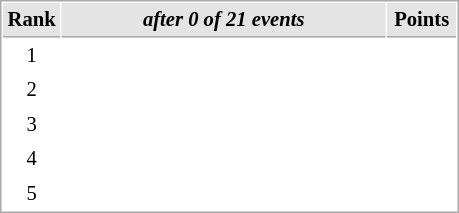<table cellspacing="1" cellpadding="3" style="border:1px solid #AAAAAA;font-size:86%">
<tr style="background-color: #E4E4E4;">
<th style="border-bottom:1px solid #AAAAAA; width: 10px;">Rank</th>
<th style="border-bottom:1px solid #AAAAAA; width: 210px;"><em>after 0 of 21 events</em>  </th>
<th style="border-bottom:1px solid #AAAAAA; width: 40px;">Points</th>
</tr>
<tr>
<td align=center>1</td>
<td></td>
<td align=center></td>
</tr>
<tr>
<td align=center>2</td>
<td></td>
<td align=center></td>
</tr>
<tr>
<td align=center>3</td>
<td></td>
<td align=center></td>
</tr>
<tr>
<td align=center>4</td>
<td></td>
<td align=center></td>
</tr>
<tr>
<td align=center>5</td>
<td></td>
<td align=center></td>
</tr>
</table>
